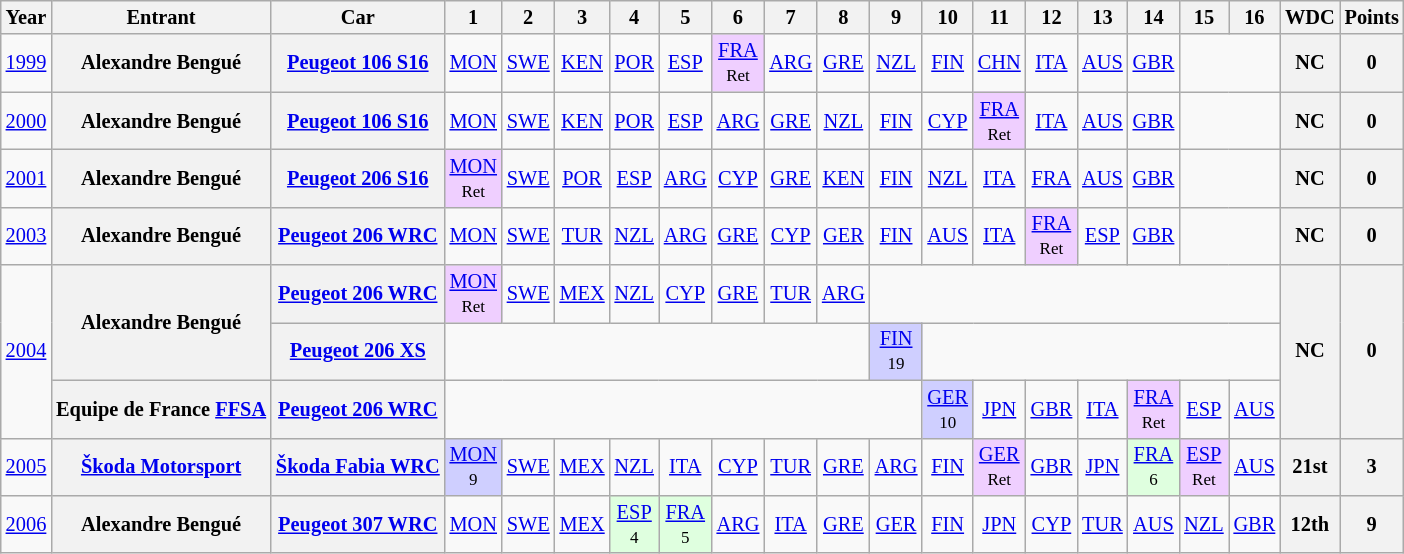<table class="wikitable" border="1" style="text-align:center; font-size:85%;">
<tr>
<th>Year</th>
<th>Entrant</th>
<th>Car</th>
<th>1</th>
<th>2</th>
<th>3</th>
<th>4</th>
<th>5</th>
<th>6</th>
<th>7</th>
<th>8</th>
<th>9</th>
<th>10</th>
<th>11</th>
<th>12</th>
<th>13</th>
<th>14</th>
<th>15</th>
<th>16</th>
<th>WDC</th>
<th>Points</th>
</tr>
<tr>
<td><a href='#'>1999</a></td>
<th nowrap>Alexandre Bengué</th>
<th nowrap><a href='#'>Peugeot 106 S16</a></th>
<td><a href='#'>MON</a></td>
<td><a href='#'>SWE</a></td>
<td><a href='#'>KEN</a></td>
<td><a href='#'>POR</a></td>
<td><a href='#'>ESP</a></td>
<td style="background:#EFCFFF;"><a href='#'>FRA</a><br><small>Ret</small></td>
<td><a href='#'>ARG</a></td>
<td><a href='#'>GRE</a></td>
<td><a href='#'>NZL</a></td>
<td><a href='#'>FIN</a></td>
<td><a href='#'>CHN</a></td>
<td><a href='#'>ITA</a></td>
<td><a href='#'>AUS</a></td>
<td><a href='#'>GBR</a></td>
<td colspan=2></td>
<th>NC</th>
<th>0</th>
</tr>
<tr>
<td><a href='#'>2000</a></td>
<th nowrap>Alexandre Bengué</th>
<th nowrap><a href='#'>Peugeot 106 S16</a></th>
<td><a href='#'>MON</a></td>
<td><a href='#'>SWE</a></td>
<td><a href='#'>KEN</a></td>
<td><a href='#'>POR</a></td>
<td><a href='#'>ESP</a></td>
<td><a href='#'>ARG</a></td>
<td><a href='#'>GRE</a></td>
<td><a href='#'>NZL</a></td>
<td><a href='#'>FIN</a></td>
<td><a href='#'>CYP</a></td>
<td style="background:#EFCFFF;"><a href='#'>FRA</a><br><small>Ret</small></td>
<td><a href='#'>ITA</a></td>
<td><a href='#'>AUS</a></td>
<td><a href='#'>GBR</a></td>
<td colspan=2></td>
<th>NC</th>
<th>0</th>
</tr>
<tr>
<td><a href='#'>2001</a></td>
<th nowrap>Alexandre Bengué</th>
<th nowrap><a href='#'>Peugeot 206 S16</a></th>
<td style="background:#EFCFFF;"><a href='#'>MON</a><br><small>Ret</small></td>
<td><a href='#'>SWE</a></td>
<td><a href='#'>POR</a></td>
<td><a href='#'>ESP</a></td>
<td><a href='#'>ARG</a></td>
<td><a href='#'>CYP</a></td>
<td><a href='#'>GRE</a></td>
<td><a href='#'>KEN</a></td>
<td><a href='#'>FIN</a></td>
<td><a href='#'>NZL</a></td>
<td><a href='#'>ITA</a></td>
<td><a href='#'>FRA</a></td>
<td><a href='#'>AUS</a></td>
<td><a href='#'>GBR</a></td>
<td colspan=2></td>
<th>NC</th>
<th>0</th>
</tr>
<tr>
<td><a href='#'>2003</a></td>
<th nowrap>Alexandre Bengué</th>
<th nowrap><a href='#'>Peugeot 206 WRC</a></th>
<td><a href='#'>MON</a></td>
<td><a href='#'>SWE</a></td>
<td><a href='#'>TUR</a></td>
<td><a href='#'>NZL</a></td>
<td><a href='#'>ARG</a></td>
<td><a href='#'>GRE</a></td>
<td><a href='#'>CYP</a></td>
<td><a href='#'>GER</a></td>
<td><a href='#'>FIN</a></td>
<td><a href='#'>AUS</a></td>
<td><a href='#'>ITA</a></td>
<td style="background:#EFCFFF;"><a href='#'>FRA</a><br><small>Ret</small></td>
<td><a href='#'>ESP</a></td>
<td><a href='#'>GBR</a></td>
<td colspan=2></td>
<th>NC</th>
<th>0</th>
</tr>
<tr>
<td rowspan=3><a href='#'>2004</a></td>
<th rowspan=2 nowrap>Alexandre Bengué</th>
<th nowrap><a href='#'>Peugeot 206 WRC</a></th>
<td style="background:#EFCFFF;"><a href='#'>MON</a><br><small>Ret</small></td>
<td><a href='#'>SWE</a></td>
<td><a href='#'>MEX</a></td>
<td><a href='#'>NZL</a></td>
<td><a href='#'>CYP</a></td>
<td><a href='#'>GRE</a></td>
<td><a href='#'>TUR</a></td>
<td><a href='#'>ARG</a></td>
<td colspan=8></td>
<th rowspan=3>NC</th>
<th rowspan=3>0</th>
</tr>
<tr>
<th nowrap><a href='#'>Peugeot 206 XS</a></th>
<td colspan=8></td>
<td style="background:#CFCFFF;"><a href='#'>FIN</a><br><small>19</small></td>
<td colspan=7></td>
</tr>
<tr>
<th nowrap>Equipe de France <a href='#'>FFSA</a></th>
<th nowrap><a href='#'>Peugeot 206 WRC</a></th>
<td colspan=9></td>
<td style="background:#CFCFFF;"><a href='#'>GER</a><br><small>10</small></td>
<td><a href='#'>JPN</a></td>
<td><a href='#'>GBR</a></td>
<td><a href='#'>ITA</a></td>
<td style="background:#EFCFFF;"><a href='#'>FRA</a><br><small>Ret</small></td>
<td><a href='#'>ESP</a></td>
<td><a href='#'>AUS</a></td>
</tr>
<tr>
<td><a href='#'>2005</a></td>
<th nowrap><a href='#'>Škoda Motorsport</a></th>
<th nowrap><a href='#'>Škoda Fabia WRC</a></th>
<td style="background:#CFCFFF;"><a href='#'>MON</a><br><small>9</small></td>
<td><a href='#'>SWE</a></td>
<td><a href='#'>MEX</a></td>
<td><a href='#'>NZL</a></td>
<td><a href='#'>ITA</a></td>
<td><a href='#'>CYP</a></td>
<td><a href='#'>TUR</a></td>
<td><a href='#'>GRE</a></td>
<td><a href='#'>ARG</a></td>
<td><a href='#'>FIN</a></td>
<td style="background:#EFCFFF;"><a href='#'>GER</a><br><small>Ret</small></td>
<td><a href='#'>GBR</a></td>
<td><a href='#'>JPN</a></td>
<td style="background:#DFFFDF;"><a href='#'>FRA</a><br><small>6</small></td>
<td style="background:#EFCFFF;"><a href='#'>ESP</a><br><small>Ret</small></td>
<td><a href='#'>AUS</a></td>
<th>21st</th>
<th>3</th>
</tr>
<tr>
<td><a href='#'>2006</a></td>
<th nowrap>Alexandre Bengué</th>
<th nowrap><a href='#'>Peugeot 307 WRC</a></th>
<td><a href='#'>MON</a></td>
<td><a href='#'>SWE</a></td>
<td><a href='#'>MEX</a></td>
<td style="background:#DFFFDF;"><a href='#'>ESP</a><br><small>4</small></td>
<td style="background:#DFFFDF;"><a href='#'>FRA</a><br><small>5</small></td>
<td><a href='#'>ARG</a></td>
<td><a href='#'>ITA</a></td>
<td><a href='#'>GRE</a></td>
<td><a href='#'>GER</a></td>
<td><a href='#'>FIN</a></td>
<td><a href='#'>JPN</a></td>
<td><a href='#'>CYP</a></td>
<td><a href='#'>TUR</a></td>
<td><a href='#'>AUS</a></td>
<td><a href='#'>NZL</a></td>
<td><a href='#'>GBR</a></td>
<th>12th</th>
<th>9</th>
</tr>
</table>
